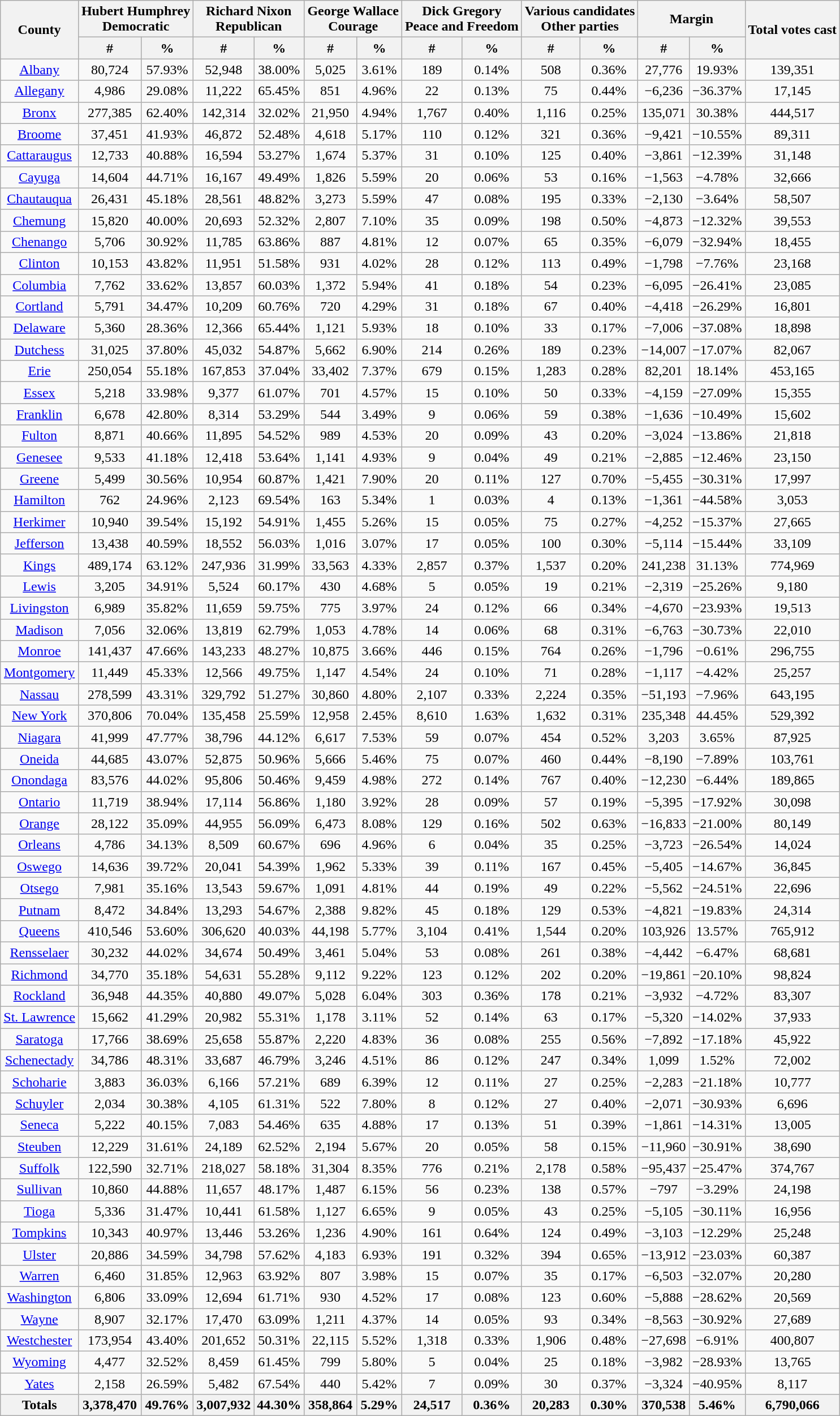<table class="wikitable sortable" style="text-align:center">
<tr>
<th rowspan="2">County</th>
<th style="text-align:center;" colspan="2">Hubert Humphrey<br>Democratic</th>
<th style="text-align:center;" colspan="2">Richard Nixon<br>Republican</th>
<th style="text-align:center;" colspan="2">George Wallace<br>Courage</th>
<th style="text-align:center;" colspan="2">Dick Gregory<br>Peace and Freedom</th>
<th style="text-align:center;" colspan="2">Various candidates<br>Other parties</th>
<th style="text-align:center;" colspan="2">Margin</th>
<th colspan="1" rowspan="2" style="text-align:center;">Total votes cast</th>
</tr>
<tr>
<th data-sort-type="number">#</th>
<th data-sort-type="number">%</th>
<th data-sort-type="number">#</th>
<th data-sort-type="number">%</th>
<th data-sort-type="number">#</th>
<th data-sort-type="number">%</th>
<th data-sort-type="number">#</th>
<th data-sort-type="number">%</th>
<th data-sort-type="number">#</th>
<th data-sort-type="number">%</th>
<th data-sort-type="number">#</th>
<th data-sort-type="number">%</th>
</tr>
<tr style="text-align:center;">
<td><a href='#'>Albany</a></td>
<td>80,724</td>
<td>57.93%</td>
<td>52,948</td>
<td>38.00%</td>
<td>5,025</td>
<td>3.61%</td>
<td>189</td>
<td>0.14%</td>
<td>508</td>
<td>0.36%</td>
<td>27,776</td>
<td>19.93%</td>
<td>139,351</td>
</tr>
<tr style="text-align:center;">
<td><a href='#'>Allegany</a></td>
<td>4,986</td>
<td>29.08%</td>
<td>11,222</td>
<td>65.45%</td>
<td>851</td>
<td>4.96%</td>
<td>22</td>
<td>0.13%</td>
<td>75</td>
<td>0.44%</td>
<td>−6,236</td>
<td>−36.37%</td>
<td>17,145</td>
</tr>
<tr style="text-align:center;">
<td><a href='#'>Bronx</a></td>
<td>277,385</td>
<td>62.40%</td>
<td>142,314</td>
<td>32.02%</td>
<td>21,950</td>
<td>4.94%</td>
<td>1,767</td>
<td>0.40%</td>
<td>1,116</td>
<td>0.25%</td>
<td>135,071</td>
<td>30.38%</td>
<td>444,517</td>
</tr>
<tr style="text-align:center;">
<td><a href='#'>Broome</a></td>
<td>37,451</td>
<td>41.93%</td>
<td>46,872</td>
<td>52.48%</td>
<td>4,618</td>
<td>5.17%</td>
<td>110</td>
<td>0.12%</td>
<td>321</td>
<td>0.36%</td>
<td>−9,421</td>
<td>−10.55%</td>
<td>89,311</td>
</tr>
<tr style="text-align:center;">
<td><a href='#'>Cattaraugus</a></td>
<td>12,733</td>
<td>40.88%</td>
<td>16,594</td>
<td>53.27%</td>
<td>1,674</td>
<td>5.37%</td>
<td>31</td>
<td>0.10%</td>
<td>125</td>
<td>0.40%</td>
<td>−3,861</td>
<td>−12.39%</td>
<td>31,148</td>
</tr>
<tr style="text-align:center;">
<td><a href='#'>Cayuga</a></td>
<td>14,604</td>
<td>44.71%</td>
<td>16,167</td>
<td>49.49%</td>
<td>1,826</td>
<td>5.59%</td>
<td>20</td>
<td>0.06%</td>
<td>53</td>
<td>0.16%</td>
<td>−1,563</td>
<td>−4.78%</td>
<td>32,666</td>
</tr>
<tr style="text-align:center;">
<td><a href='#'>Chautauqua</a></td>
<td>26,431</td>
<td>45.18%</td>
<td>28,561</td>
<td>48.82%</td>
<td>3,273</td>
<td>5.59%</td>
<td>47</td>
<td>0.08%</td>
<td>195</td>
<td>0.33%</td>
<td>−2,130</td>
<td>−3.64%</td>
<td>58,507</td>
</tr>
<tr style="text-align:center;">
<td><a href='#'>Chemung</a></td>
<td>15,820</td>
<td>40.00%</td>
<td>20,693</td>
<td>52.32%</td>
<td>2,807</td>
<td>7.10%</td>
<td>35</td>
<td>0.09%</td>
<td>198</td>
<td>0.50%</td>
<td>−4,873</td>
<td>−12.32%</td>
<td>39,553</td>
</tr>
<tr style="text-align:center;">
<td><a href='#'>Chenango</a></td>
<td>5,706</td>
<td>30.92%</td>
<td>11,785</td>
<td>63.86%</td>
<td>887</td>
<td>4.81%</td>
<td>12</td>
<td>0.07%</td>
<td>65</td>
<td>0.35%</td>
<td>−6,079</td>
<td>−32.94%</td>
<td>18,455</td>
</tr>
<tr style="text-align:center;">
<td><a href='#'>Clinton</a></td>
<td>10,153</td>
<td>43.82%</td>
<td>11,951</td>
<td>51.58%</td>
<td>931</td>
<td>4.02%</td>
<td>28</td>
<td>0.12%</td>
<td>113</td>
<td>0.49%</td>
<td>−1,798</td>
<td>−7.76%</td>
<td>23,168</td>
</tr>
<tr style="text-align:center;">
<td><a href='#'>Columbia</a></td>
<td>7,762</td>
<td>33.62%</td>
<td>13,857</td>
<td>60.03%</td>
<td>1,372</td>
<td>5.94%</td>
<td>41</td>
<td>0.18%</td>
<td>54</td>
<td>0.23%</td>
<td>−6,095</td>
<td>−26.41%</td>
<td>23,085</td>
</tr>
<tr style="text-align:center;">
<td><a href='#'>Cortland</a></td>
<td>5,791</td>
<td>34.47%</td>
<td>10,209</td>
<td>60.76%</td>
<td>720</td>
<td>4.29%</td>
<td>31</td>
<td>0.18%</td>
<td>67</td>
<td>0.40%</td>
<td>−4,418</td>
<td>−26.29%</td>
<td>16,801</td>
</tr>
<tr style="text-align:center;">
<td><a href='#'>Delaware</a></td>
<td>5,360</td>
<td>28.36%</td>
<td>12,366</td>
<td>65.44%</td>
<td>1,121</td>
<td>5.93%</td>
<td>18</td>
<td>0.10%</td>
<td>33</td>
<td>0.17%</td>
<td>−7,006</td>
<td>−37.08%</td>
<td>18,898</td>
</tr>
<tr style="text-align:center;">
<td><a href='#'>Dutchess</a></td>
<td>31,025</td>
<td>37.80%</td>
<td>45,032</td>
<td>54.87%</td>
<td>5,662</td>
<td>6.90%</td>
<td>214</td>
<td>0.26%</td>
<td>189</td>
<td>0.23%</td>
<td>−14,007</td>
<td>−17.07%</td>
<td>82,067</td>
</tr>
<tr style="text-align:center;">
<td><a href='#'>Erie</a></td>
<td>250,054</td>
<td>55.18%</td>
<td>167,853</td>
<td>37.04%</td>
<td>33,402</td>
<td>7.37%</td>
<td>679</td>
<td>0.15%</td>
<td>1,283</td>
<td>0.28%</td>
<td>82,201</td>
<td>18.14%</td>
<td>453,165</td>
</tr>
<tr style="text-align:center;">
<td><a href='#'>Essex</a></td>
<td>5,218</td>
<td>33.98%</td>
<td>9,377</td>
<td>61.07%</td>
<td>701</td>
<td>4.57%</td>
<td>15</td>
<td>0.10%</td>
<td>50</td>
<td>0.33%</td>
<td>−4,159</td>
<td>−27.09%</td>
<td>15,355</td>
</tr>
<tr style="text-align:center;">
<td><a href='#'>Franklin</a></td>
<td>6,678</td>
<td>42.80%</td>
<td>8,314</td>
<td>53.29%</td>
<td>544</td>
<td>3.49%</td>
<td>9</td>
<td>0.06%</td>
<td>59</td>
<td>0.38%</td>
<td>−1,636</td>
<td>−10.49%</td>
<td>15,602</td>
</tr>
<tr style="text-align:center;">
<td><a href='#'>Fulton</a></td>
<td>8,871</td>
<td>40.66%</td>
<td>11,895</td>
<td>54.52%</td>
<td>989</td>
<td>4.53%</td>
<td>20</td>
<td>0.09%</td>
<td>43</td>
<td>0.20%</td>
<td>−3,024</td>
<td>−13.86%</td>
<td>21,818</td>
</tr>
<tr style="text-align:center;">
<td><a href='#'>Genesee</a></td>
<td>9,533</td>
<td>41.18%</td>
<td>12,418</td>
<td>53.64%</td>
<td>1,141</td>
<td>4.93%</td>
<td>9</td>
<td>0.04%</td>
<td>49</td>
<td>0.21%</td>
<td>−2,885</td>
<td>−12.46%</td>
<td>23,150</td>
</tr>
<tr style="text-align:center;">
<td><a href='#'>Greene</a></td>
<td>5,499</td>
<td>30.56%</td>
<td>10,954</td>
<td>60.87%</td>
<td>1,421</td>
<td>7.90%</td>
<td>20</td>
<td>0.11%</td>
<td>127</td>
<td>0.70%</td>
<td>−5,455</td>
<td>−30.31%</td>
<td>17,997</td>
</tr>
<tr style="text-align:center;">
<td><a href='#'>Hamilton</a></td>
<td>762</td>
<td>24.96%</td>
<td>2,123</td>
<td>69.54%</td>
<td>163</td>
<td>5.34%</td>
<td>1</td>
<td>0.03%</td>
<td>4</td>
<td>0.13%</td>
<td>−1,361</td>
<td>−44.58%</td>
<td>3,053</td>
</tr>
<tr style="text-align:center;">
<td><a href='#'>Herkimer</a></td>
<td>10,940</td>
<td>39.54%</td>
<td>15,192</td>
<td>54.91%</td>
<td>1,455</td>
<td>5.26%</td>
<td>15</td>
<td>0.05%</td>
<td>75</td>
<td>0.27%</td>
<td>−4,252</td>
<td>−15.37%</td>
<td>27,665</td>
</tr>
<tr style="text-align:center;">
<td><a href='#'>Jefferson</a></td>
<td>13,438</td>
<td>40.59%</td>
<td>18,552</td>
<td>56.03%</td>
<td>1,016</td>
<td>3.07%</td>
<td>17</td>
<td>0.05%</td>
<td>100</td>
<td>0.30%</td>
<td>−5,114</td>
<td>−15.44%</td>
<td>33,109</td>
</tr>
<tr style="text-align:center;">
<td><a href='#'>Kings</a></td>
<td>489,174</td>
<td>63.12%</td>
<td>247,936</td>
<td>31.99%</td>
<td>33,563</td>
<td>4.33%</td>
<td>2,857</td>
<td>0.37%</td>
<td>1,537</td>
<td>0.20%</td>
<td>241,238</td>
<td>31.13%</td>
<td>774,969</td>
</tr>
<tr style="text-align:center;">
<td><a href='#'>Lewis</a></td>
<td>3,205</td>
<td>34.91%</td>
<td>5,524</td>
<td>60.17%</td>
<td>430</td>
<td>4.68%</td>
<td>5</td>
<td>0.05%</td>
<td>19</td>
<td>0.21%</td>
<td>−2,319</td>
<td>−25.26%</td>
<td>9,180</td>
</tr>
<tr style="text-align:center;">
<td><a href='#'>Livingston</a></td>
<td>6,989</td>
<td>35.82%</td>
<td>11,659</td>
<td>59.75%</td>
<td>775</td>
<td>3.97%</td>
<td>24</td>
<td>0.12%</td>
<td>66</td>
<td>0.34%</td>
<td>−4,670</td>
<td>−23.93%</td>
<td>19,513</td>
</tr>
<tr style="text-align:center;">
<td><a href='#'>Madison</a></td>
<td>7,056</td>
<td>32.06%</td>
<td>13,819</td>
<td>62.79%</td>
<td>1,053</td>
<td>4.78%</td>
<td>14</td>
<td>0.06%</td>
<td>68</td>
<td>0.31%</td>
<td>−6,763</td>
<td>−30.73%</td>
<td>22,010</td>
</tr>
<tr style="text-align:center;">
<td><a href='#'>Monroe</a></td>
<td>141,437</td>
<td>47.66%</td>
<td>143,233</td>
<td>48.27%</td>
<td>10,875</td>
<td>3.66%</td>
<td>446</td>
<td>0.15%</td>
<td>764</td>
<td>0.26%</td>
<td>−1,796</td>
<td>−0.61%</td>
<td>296,755</td>
</tr>
<tr style="text-align:center;">
<td><a href='#'>Montgomery</a></td>
<td>11,449</td>
<td>45.33%</td>
<td>12,566</td>
<td>49.75%</td>
<td>1,147</td>
<td>4.54%</td>
<td>24</td>
<td>0.10%</td>
<td>71</td>
<td>0.28%</td>
<td>−1,117</td>
<td>−4.42%</td>
<td>25,257</td>
</tr>
<tr style="text-align:center;">
<td><a href='#'>Nassau</a></td>
<td>278,599</td>
<td>43.31%</td>
<td>329,792</td>
<td>51.27%</td>
<td>30,860</td>
<td>4.80%</td>
<td>2,107</td>
<td>0.33%</td>
<td>2,224</td>
<td>0.35%</td>
<td>−51,193</td>
<td>−7.96%</td>
<td>643,195</td>
</tr>
<tr style="text-align:center;">
<td><a href='#'>New York</a></td>
<td>370,806</td>
<td>70.04%</td>
<td>135,458</td>
<td>25.59%</td>
<td>12,958</td>
<td>2.45%</td>
<td>8,610</td>
<td>1.63%</td>
<td>1,632</td>
<td>0.31%</td>
<td>235,348</td>
<td>44.45%</td>
<td>529,392</td>
</tr>
<tr style="text-align:center;">
<td><a href='#'>Niagara</a></td>
<td>41,999</td>
<td>47.77%</td>
<td>38,796</td>
<td>44.12%</td>
<td>6,617</td>
<td>7.53%</td>
<td>59</td>
<td>0.07%</td>
<td>454</td>
<td>0.52%</td>
<td>3,203</td>
<td>3.65%</td>
<td>87,925</td>
</tr>
<tr style="text-align:center;">
<td><a href='#'>Oneida</a></td>
<td>44,685</td>
<td>43.07%</td>
<td>52,875</td>
<td>50.96%</td>
<td>5,666</td>
<td>5.46%</td>
<td>75</td>
<td>0.07%</td>
<td>460</td>
<td>0.44%</td>
<td>−8,190</td>
<td>−7.89%</td>
<td>103,761</td>
</tr>
<tr style="text-align:center;">
<td><a href='#'>Onondaga</a></td>
<td>83,576</td>
<td>44.02%</td>
<td>95,806</td>
<td>50.46%</td>
<td>9,459</td>
<td>4.98%</td>
<td>272</td>
<td>0.14%</td>
<td>767</td>
<td>0.40%</td>
<td>−12,230</td>
<td>−6.44%</td>
<td>189,865</td>
</tr>
<tr style="text-align:center;">
<td><a href='#'>Ontario</a></td>
<td>11,719</td>
<td>38.94%</td>
<td>17,114</td>
<td>56.86%</td>
<td>1,180</td>
<td>3.92%</td>
<td>28</td>
<td>0.09%</td>
<td>57</td>
<td>0.19%</td>
<td>−5,395</td>
<td>−17.92%</td>
<td>30,098</td>
</tr>
<tr style="text-align:center;">
<td><a href='#'>Orange</a></td>
<td>28,122</td>
<td>35.09%</td>
<td>44,955</td>
<td>56.09%</td>
<td>6,473</td>
<td>8.08%</td>
<td>129</td>
<td>0.16%</td>
<td>502</td>
<td>0.63%</td>
<td>−16,833</td>
<td>−21.00%</td>
<td>80,149</td>
</tr>
<tr style="text-align:center;">
<td><a href='#'>Orleans</a></td>
<td>4,786</td>
<td>34.13%</td>
<td>8,509</td>
<td>60.67%</td>
<td>696</td>
<td>4.96%</td>
<td>6</td>
<td>0.04%</td>
<td>35</td>
<td>0.25%</td>
<td>−3,723</td>
<td>−26.54%</td>
<td>14,024</td>
</tr>
<tr style="text-align:center;">
<td><a href='#'>Oswego</a></td>
<td>14,636</td>
<td>39.72%</td>
<td>20,041</td>
<td>54.39%</td>
<td>1,962</td>
<td>5.33%</td>
<td>39</td>
<td>0.11%</td>
<td>167</td>
<td>0.45%</td>
<td>−5,405</td>
<td>−14.67%</td>
<td>36,845</td>
</tr>
<tr style="text-align:center;">
<td><a href='#'>Otsego</a></td>
<td>7,981</td>
<td>35.16%</td>
<td>13,543</td>
<td>59.67%</td>
<td>1,091</td>
<td>4.81%</td>
<td>44</td>
<td>0.19%</td>
<td>49</td>
<td>0.22%</td>
<td>−5,562</td>
<td>−24.51%</td>
<td>22,696</td>
</tr>
<tr style="text-align:center;">
<td><a href='#'>Putnam</a></td>
<td>8,472</td>
<td>34.84%</td>
<td>13,293</td>
<td>54.67%</td>
<td>2,388</td>
<td>9.82%</td>
<td>45</td>
<td>0.18%</td>
<td>129</td>
<td>0.53%</td>
<td>−4,821</td>
<td>−19.83%</td>
<td>24,314</td>
</tr>
<tr style="text-align:center;">
<td><a href='#'>Queens</a></td>
<td>410,546</td>
<td>53.60%</td>
<td>306,620</td>
<td>40.03%</td>
<td>44,198</td>
<td>5.77%</td>
<td>3,104</td>
<td>0.41%</td>
<td>1,544</td>
<td>0.20%</td>
<td>103,926</td>
<td>13.57%</td>
<td>765,912</td>
</tr>
<tr style="text-align:center;">
<td><a href='#'>Rensselaer</a></td>
<td>30,232</td>
<td>44.02%</td>
<td>34,674</td>
<td>50.49%</td>
<td>3,461</td>
<td>5.04%</td>
<td>53</td>
<td>0.08%</td>
<td>261</td>
<td>0.38%</td>
<td>−4,442</td>
<td>−6.47%</td>
<td>68,681</td>
</tr>
<tr style="text-align:center;">
<td><a href='#'>Richmond</a></td>
<td>34,770</td>
<td>35.18%</td>
<td>54,631</td>
<td>55.28%</td>
<td>9,112</td>
<td>9.22%</td>
<td>123</td>
<td>0.12%</td>
<td>202</td>
<td>0.20%</td>
<td>−19,861</td>
<td>−20.10%</td>
<td>98,824</td>
</tr>
<tr style="text-align:center;">
<td><a href='#'>Rockland</a></td>
<td>36,948</td>
<td>44.35%</td>
<td>40,880</td>
<td>49.07%</td>
<td>5,028</td>
<td>6.04%</td>
<td>303</td>
<td>0.36%</td>
<td>178</td>
<td>0.21%</td>
<td>−3,932</td>
<td>−4.72%</td>
<td>83,307</td>
</tr>
<tr style="text-align:center;">
<td><a href='#'>St. Lawrence</a></td>
<td>15,662</td>
<td>41.29%</td>
<td>20,982</td>
<td>55.31%</td>
<td>1,178</td>
<td>3.11%</td>
<td>52</td>
<td>0.14%</td>
<td>63</td>
<td>0.17%</td>
<td>−5,320</td>
<td>−14.02%</td>
<td>37,933</td>
</tr>
<tr style="text-align:center;">
<td><a href='#'>Saratoga</a></td>
<td>17,766</td>
<td>38.69%</td>
<td>25,658</td>
<td>55.87%</td>
<td>2,220</td>
<td>4.83%</td>
<td>36</td>
<td>0.08%</td>
<td>255</td>
<td>0.56%</td>
<td>−7,892</td>
<td>−17.18%</td>
<td>45,922</td>
</tr>
<tr style="text-align:center;">
<td><a href='#'>Schenectady</a></td>
<td>34,786</td>
<td>48.31%</td>
<td>33,687</td>
<td>46.79%</td>
<td>3,246</td>
<td>4.51%</td>
<td>86</td>
<td>0.12%</td>
<td>247</td>
<td>0.34%</td>
<td>1,099</td>
<td>1.52%</td>
<td>72,002</td>
</tr>
<tr style="text-align:center;">
<td><a href='#'>Schoharie</a></td>
<td>3,883</td>
<td>36.03%</td>
<td>6,166</td>
<td>57.21%</td>
<td>689</td>
<td>6.39%</td>
<td>12</td>
<td>0.11%</td>
<td>27</td>
<td>0.25%</td>
<td>−2,283</td>
<td>−21.18%</td>
<td>10,777</td>
</tr>
<tr style="text-align:center;">
<td><a href='#'>Schuyler</a></td>
<td>2,034</td>
<td>30.38%</td>
<td>4,105</td>
<td>61.31%</td>
<td>522</td>
<td>7.80%</td>
<td>8</td>
<td>0.12%</td>
<td>27</td>
<td>0.40%</td>
<td>−2,071</td>
<td>−30.93%</td>
<td>6,696</td>
</tr>
<tr style="text-align:center;">
<td><a href='#'>Seneca</a></td>
<td>5,222</td>
<td>40.15%</td>
<td>7,083</td>
<td>54.46%</td>
<td>635</td>
<td>4.88%</td>
<td>17</td>
<td>0.13%</td>
<td>51</td>
<td>0.39%</td>
<td>−1,861</td>
<td>−14.31%</td>
<td>13,005</td>
</tr>
<tr style="text-align:center;">
<td><a href='#'>Steuben</a></td>
<td>12,229</td>
<td>31.61%</td>
<td>24,189</td>
<td>62.52%</td>
<td>2,194</td>
<td>5.67%</td>
<td>20</td>
<td>0.05%</td>
<td>58</td>
<td>0.15%</td>
<td>−11,960</td>
<td>−30.91%</td>
<td>38,690</td>
</tr>
<tr style="text-align:center;">
<td><a href='#'>Suffolk</a></td>
<td>122,590</td>
<td>32.71%</td>
<td>218,027</td>
<td>58.18%</td>
<td>31,304</td>
<td>8.35%</td>
<td>776</td>
<td>0.21%</td>
<td>2,178</td>
<td>0.58%</td>
<td>−95,437</td>
<td>−25.47%</td>
<td>374,767</td>
</tr>
<tr style="text-align:center;">
<td><a href='#'>Sullivan</a></td>
<td>10,860</td>
<td>44.88%</td>
<td>11,657</td>
<td>48.17%</td>
<td>1,487</td>
<td>6.15%</td>
<td>56</td>
<td>0.23%</td>
<td>138</td>
<td>0.57%</td>
<td>−797</td>
<td>−3.29%</td>
<td>24,198</td>
</tr>
<tr style="text-align:center;">
<td><a href='#'>Tioga</a></td>
<td>5,336</td>
<td>31.47%</td>
<td>10,441</td>
<td>61.58%</td>
<td>1,127</td>
<td>6.65%</td>
<td>9</td>
<td>0.05%</td>
<td>43</td>
<td>0.25%</td>
<td>−5,105</td>
<td>−30.11%</td>
<td>16,956</td>
</tr>
<tr style="text-align:center;">
<td><a href='#'>Tompkins</a></td>
<td>10,343</td>
<td>40.97%</td>
<td>13,446</td>
<td>53.26%</td>
<td>1,236</td>
<td>4.90%</td>
<td>161</td>
<td>0.64%</td>
<td>124</td>
<td>0.49%</td>
<td>−3,103</td>
<td>−12.29%</td>
<td>25,248</td>
</tr>
<tr style="text-align:center;">
<td><a href='#'>Ulster</a></td>
<td>20,886</td>
<td>34.59%</td>
<td>34,798</td>
<td>57.62%</td>
<td>4,183</td>
<td>6.93%</td>
<td>191</td>
<td>0.32%</td>
<td>394</td>
<td>0.65%</td>
<td>−13,912</td>
<td>−23.03%</td>
<td>60,387</td>
</tr>
<tr style="text-align:center;">
<td><a href='#'>Warren</a></td>
<td>6,460</td>
<td>31.85%</td>
<td>12,963</td>
<td>63.92%</td>
<td>807</td>
<td>3.98%</td>
<td>15</td>
<td>0.07%</td>
<td>35</td>
<td>0.17%</td>
<td>−6,503</td>
<td>−32.07%</td>
<td>20,280</td>
</tr>
<tr style="text-align:center;">
<td><a href='#'>Washington</a></td>
<td>6,806</td>
<td>33.09%</td>
<td>12,694</td>
<td>61.71%</td>
<td>930</td>
<td>4.52%</td>
<td>17</td>
<td>0.08%</td>
<td>123</td>
<td>0.60%</td>
<td>−5,888</td>
<td>−28.62%</td>
<td>20,569</td>
</tr>
<tr style="text-align:center;">
<td><a href='#'>Wayne</a></td>
<td>8,907</td>
<td>32.17%</td>
<td>17,470</td>
<td>63.09%</td>
<td>1,211</td>
<td>4.37%</td>
<td>14</td>
<td>0.05%</td>
<td>93</td>
<td>0.34%</td>
<td>−8,563</td>
<td>−30.92%</td>
<td>27,689</td>
</tr>
<tr style="text-align:center;">
<td><a href='#'>Westchester</a></td>
<td>173,954</td>
<td>43.40%</td>
<td>201,652</td>
<td>50.31%</td>
<td>22,115</td>
<td>5.52%</td>
<td>1,318</td>
<td>0.33%</td>
<td>1,906</td>
<td>0.48%</td>
<td>−27,698</td>
<td>−6.91%</td>
<td>400,807</td>
</tr>
<tr style="text-align:center;">
<td><a href='#'>Wyoming</a></td>
<td>4,477</td>
<td>32.52%</td>
<td>8,459</td>
<td>61.45%</td>
<td>799</td>
<td>5.80%</td>
<td>5</td>
<td>0.04%</td>
<td>25</td>
<td>0.18%</td>
<td>−3,982</td>
<td>−28.93%</td>
<td>13,765</td>
</tr>
<tr style="text-align:center;">
<td><a href='#'>Yates</a></td>
<td>2,158</td>
<td>26.59%</td>
<td>5,482</td>
<td>67.54%</td>
<td>440</td>
<td>5.42%</td>
<td>7</td>
<td>0.09%</td>
<td>30</td>
<td>0.37%</td>
<td>−3,324</td>
<td>−40.95%</td>
<td>8,117</td>
</tr>
<tr style="text-align:center;">
<th>Totals</th>
<th>3,378,470</th>
<th>49.76%</th>
<th>3,007,932</th>
<th>44.30%</th>
<th>358,864</th>
<th>5.29%</th>
<th>24,517</th>
<th>0.36%</th>
<th>20,283</th>
<th>0.30%</th>
<th>370,538</th>
<th>5.46%</th>
<th>6,790,066</th>
</tr>
</table>
